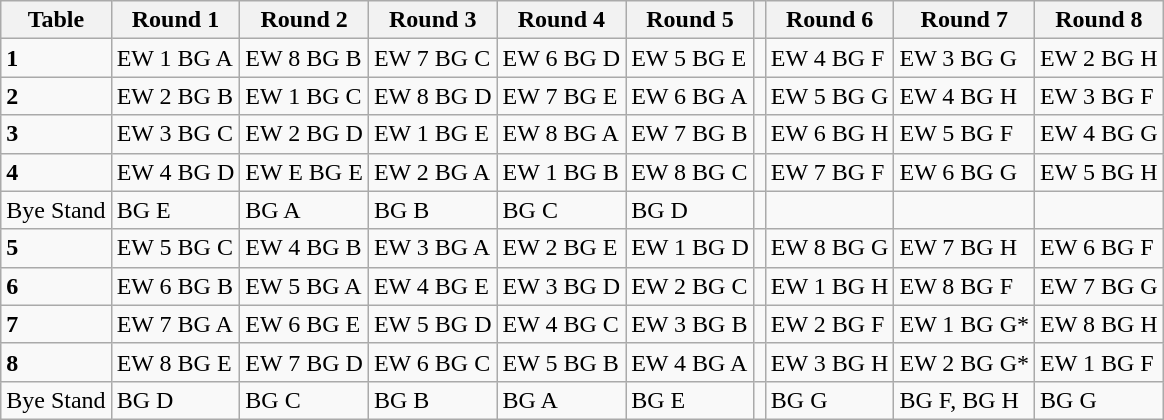<table class="wikitable">
<tr>
<th>Table</th>
<th>Round 1</th>
<th>Round 2</th>
<th>Round 3</th>
<th>Round 4</th>
<th>Round 5</th>
<th></th>
<th>Round 6</th>
<th>Round 7</th>
<th>Round 8</th>
</tr>
<tr>
<td><strong>1</strong></td>
<td>EW 1 BG A</td>
<td>EW 8 BG B</td>
<td>EW 7 BG C</td>
<td>EW 6 BG D</td>
<td>EW 5 BG E</td>
<td></td>
<td>EW 4 BG F</td>
<td>EW 3 BG G</td>
<td>EW 2 BG H</td>
</tr>
<tr>
<td><strong>2</strong></td>
<td>EW 2 BG B</td>
<td>EW 1 BG C</td>
<td>EW 8 BG D</td>
<td>EW 7 BG E</td>
<td>EW 6 BG A</td>
<td></td>
<td>EW 5 BG G</td>
<td>EW 4 BG H</td>
<td>EW 3 BG F</td>
</tr>
<tr>
<td><strong>3</strong></td>
<td>EW 3 BG C</td>
<td>EW 2 BG D</td>
<td>EW 1 BG E</td>
<td>EW 8 BG A</td>
<td>EW 7 BG B</td>
<td></td>
<td>EW 6 BG H</td>
<td>EW 5 BG F</td>
<td>EW 4 BG G</td>
</tr>
<tr>
<td><strong>4</strong></td>
<td>EW 4 BG D</td>
<td>EW E BG E</td>
<td>EW 2 BG A</td>
<td>EW 1 BG B</td>
<td>EW 8 BG C</td>
<td></td>
<td>EW 7 BG F</td>
<td>EW 6 BG G</td>
<td>EW 5 BG H</td>
</tr>
<tr>
<td>Bye Stand</td>
<td>BG E</td>
<td>BG A</td>
<td>BG B</td>
<td>BG C</td>
<td>BG D</td>
<td></td>
<td></td>
<td></td>
<td></td>
</tr>
<tr>
<td><strong>5</strong></td>
<td>EW 5 BG C</td>
<td>EW 4 BG B</td>
<td>EW 3 BG A</td>
<td>EW 2 BG E</td>
<td>EW 1 BG D</td>
<td></td>
<td>EW 8 BG G</td>
<td>EW 7 BG H</td>
<td>EW 6 BG F</td>
</tr>
<tr>
<td><strong>6</strong></td>
<td>EW 6 BG B</td>
<td>EW 5 BG A</td>
<td>EW 4 BG E</td>
<td>EW 3 BG D</td>
<td>EW 2 BG C</td>
<td></td>
<td>EW 1 BG H</td>
<td>EW 8 BG F</td>
<td>EW 7 BG G</td>
</tr>
<tr>
<td><strong>7</strong></td>
<td>EW 7 BG A</td>
<td>EW 6 BG E</td>
<td>EW 5 BG D</td>
<td>EW 4 BG C</td>
<td>EW 3 BG B</td>
<td></td>
<td>EW 2 BG F</td>
<td>EW 1 BG G*</td>
<td>EW 8 BG H</td>
</tr>
<tr>
<td><strong>8</strong></td>
<td>EW 8 BG E</td>
<td>EW 7 BG D</td>
<td>EW 6 BG C</td>
<td>EW 5 BG B</td>
<td>EW 4 BG A</td>
<td></td>
<td>EW 3 BG H</td>
<td>EW 2 BG G*</td>
<td>EW 1 BG F</td>
</tr>
<tr>
<td>Bye Stand</td>
<td>BG D</td>
<td>BG C</td>
<td>BG B</td>
<td>BG A</td>
<td>BG E</td>
<td></td>
<td>BG G</td>
<td>BG F, BG H</td>
<td>BG G</td>
</tr>
</table>
